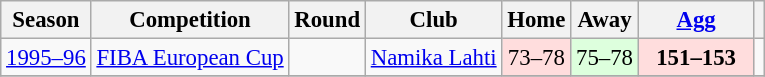<table class="wikitable mw-collapsible" style="font-size:95%;">
<tr>
<th>Season</th>
<th>Competition</th>
<th>Round</th>
<th>Club</th>
<th>Home</th>
<th>Away</th>
<th width="70"><a href='#'>Agg</a></th>
<th></th>
</tr>
<tr>
<td><a href='#'>1995–96</a></td>
<td><a href='#'>FIBA European Cup</a></td>
<td></td>
<td> <a href='#'>Namika Lahti</a></td>
<td style="text-align:center;" bgcolor=#fdd>73–78</td>
<td style="text-align:center;" bgcolor=#dfd>75–78</td>
<td style="text-align:center;" bgcolor=#fdd><strong>151–153</strong></td>
<td></td>
</tr>
<tr>
</tr>
</table>
